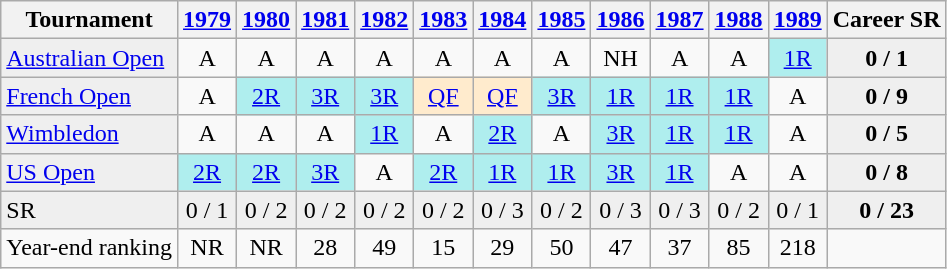<table class="wikitable">
<tr>
<th>Tournament</th>
<th><a href='#'>1979</a></th>
<th><a href='#'>1980</a></th>
<th><a href='#'>1981</a></th>
<th><a href='#'>1982</a></th>
<th><a href='#'>1983</a></th>
<th><a href='#'>1984</a></th>
<th><a href='#'>1985</a></th>
<th><a href='#'>1986</a></th>
<th><a href='#'>1987</a></th>
<th><a href='#'>1988</a></th>
<th><a href='#'>1989</a></th>
<th>Career SR</th>
</tr>
<tr>
<td style="background:#EFEFEF;"><a href='#'>Australian Open</a></td>
<td align="center">A</td>
<td align="center">A</td>
<td align="center">A</td>
<td align="center">A</td>
<td align="center">A</td>
<td align="center">A</td>
<td align="center">A</td>
<td align="center">NH</td>
<td align="center">A</td>
<td align="center">A</td>
<td align="center" style="background:#afeeee;"><a href='#'>1R</a></td>
<td align="center" style="background:#EFEFEF;"><strong>0 / 1</strong></td>
</tr>
<tr>
<td style="background:#EFEFEF;"><a href='#'>French Open</a></td>
<td align="center">A</td>
<td align="center" style="background:#afeeee;"><a href='#'>2R</a></td>
<td align="center" style="background:#afeeee;"><a href='#'>3R</a></td>
<td align="center" style="background:#afeeee;"><a href='#'>3R</a></td>
<td align="center" style="background:#ffebcd;"><a href='#'>QF</a></td>
<td align="center" style="background:#ffebcd;"><a href='#'>QF</a></td>
<td align="center" style="background:#afeeee;"><a href='#'>3R</a></td>
<td align="center" style="background:#afeeee;"><a href='#'>1R</a></td>
<td align="center" style="background:#afeeee;"><a href='#'>1R</a></td>
<td align="center" style="background:#afeeee;"><a href='#'>1R</a></td>
<td align="center">A</td>
<td align="center" style="background:#EFEFEF;"><strong>0 / 9</strong></td>
</tr>
<tr>
<td style="background:#EFEFEF;"><a href='#'>Wimbledon</a></td>
<td align="center">A</td>
<td align="center">A</td>
<td align="center">A</td>
<td align="center" style="background:#afeeee;"><a href='#'>1R</a></td>
<td align="center">A</td>
<td align="center" style="background:#afeeee;"><a href='#'>2R</a></td>
<td align="center">A</td>
<td align="center" style="background:#afeeee;"><a href='#'>3R</a></td>
<td align="center" style="background:#afeeee;"><a href='#'>1R</a></td>
<td align="center" style="background:#afeeee;"><a href='#'>1R</a></td>
<td align="center">A</td>
<td align="center" style="background:#EFEFEF;"><strong>0 / 5</strong></td>
</tr>
<tr>
<td style="background:#EFEFEF;"><a href='#'>US Open</a></td>
<td align="center" style="background:#afeeee;"><a href='#'>2R</a></td>
<td align="center" style="background:#afeeee;"><a href='#'>2R</a></td>
<td align="center" style="background:#afeeee;"><a href='#'>3R</a></td>
<td align="center">A</td>
<td align="center" style="background:#afeeee;"><a href='#'>2R</a></td>
<td align="center" style="background:#afeeee;"><a href='#'>1R</a></td>
<td align="center" style="background:#afeeee;"><a href='#'>1R</a></td>
<td align="center" style="background:#afeeee;"><a href='#'>3R</a></td>
<td align="center" style="background:#afeeee;"><a href='#'>1R</a></td>
<td align="center">A</td>
<td align="center">A</td>
<td align="center" style="background:#EFEFEF;"><strong>0 / 8</strong></td>
</tr>
<tr>
<td style="background:#EFEFEF;">SR</td>
<td align="center" style="background:#EFEFEF;">0 / 1</td>
<td align="center" style="background:#EFEFEF;">0 / 2</td>
<td align="center" style="background:#EFEFEF;">0 / 2</td>
<td align="center" style="background:#EFEFEF;">0 / 2</td>
<td align="center" style="background:#EFEFEF;">0 / 2</td>
<td align="center" style="background:#EFEFEF;">0 / 3</td>
<td align="center" style="background:#EFEFEF;">0 / 2</td>
<td align="center" style="background:#EFEFEF;">0 / 3</td>
<td align="center" style="background:#EFEFEF;">0 / 3</td>
<td align="center" style="background:#EFEFEF;">0 / 2</td>
<td align="center" style="background:#EFEFEF;">0 / 1</td>
<td align="center" style="background:#EFEFEF;"><strong>0 / 23</strong></td>
</tr>
<tr>
<td align=left>Year-end ranking</td>
<td align="center">NR</td>
<td align="center">NR</td>
<td align="center">28</td>
<td align="center">49</td>
<td align="center">15</td>
<td align="center">29</td>
<td align="center">50</td>
<td align="center">47</td>
<td align="center">37</td>
<td align="center">85</td>
<td align="center">218</td>
<td align="center"></td>
</tr>
</table>
